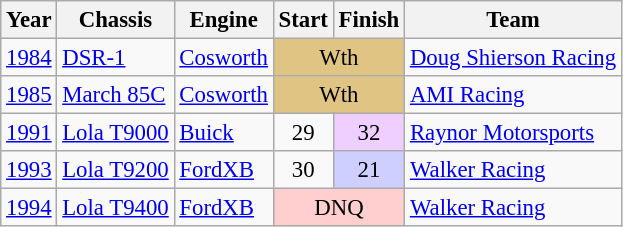<table class="wikitable" style="font-size: 95%;">
<tr>
<th>Year</th>
<th>Chassis</th>
<th>Engine</th>
<th>Start</th>
<th>Finish</th>
<th>Team</th>
</tr>
<tr>
<td><a href='#'>1984</a></td>
<td><a href='#'>DSR-1</a></td>
<td><a href='#'>Cosworth</a></td>
<td colspan=2 align=center style="background:#DFC484;">Wth</td>
<td><a href='#'>Doug Shierson Racing</a></td>
</tr>
<tr>
<td><a href='#'>1985</a></td>
<td><a href='#'>March 85C</a></td>
<td><a href='#'>Cosworth</a></td>
<td colspan=2 align=center style="background:#DFC484;">Wth</td>
<td><a href='#'>AMI Racing</a></td>
</tr>
<tr>
<td><a href='#'>1991</a></td>
<td><a href='#'>Lola T9000</a></td>
<td><a href='#'>Buick</a></td>
<td align=center>29</td>
<td align=center style="background:#EFCFFF;">32</td>
<td><a href='#'>Raynor Motorsports</a></td>
</tr>
<tr>
<td><a href='#'>1993</a></td>
<td><a href='#'>Lola T9200</a></td>
<td><a href='#'>FordXB</a></td>
<td align=center>30</td>
<td align=center style="background:#CFCFFF;">21</td>
<td><a href='#'>Walker Racing</a></td>
</tr>
<tr>
<td><a href='#'>1994</a></td>
<td><a href='#'>Lola T9400</a></td>
<td><a href='#'>FordXB</a></td>
<td colspan=2 align=center style="background:#FFCFCF;">DNQ</td>
<td><a href='#'>Walker Racing</a></td>
</tr>
</table>
